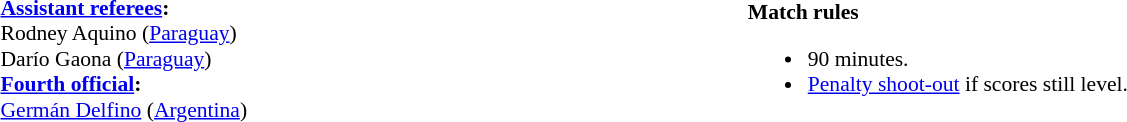<table width=100% style="font-size:90%">
<tr>
<td><br><strong><a href='#'>Assistant referees</a>:</strong>
<br>Rodney Aquino (<a href='#'>Paraguay</a>)
<br>Darío Gaona (<a href='#'>Paraguay</a>)
<br><strong><a href='#'>Fourth official</a>:</strong>
<br><a href='#'>Germán Delfino</a> (<a href='#'>Argentina</a>)</td>
<td><br><strong>Match rules</strong><ul><li>90 minutes.</li><li><a href='#'>Penalty shoot-out</a> if scores still level.</li></ul></td>
</tr>
</table>
